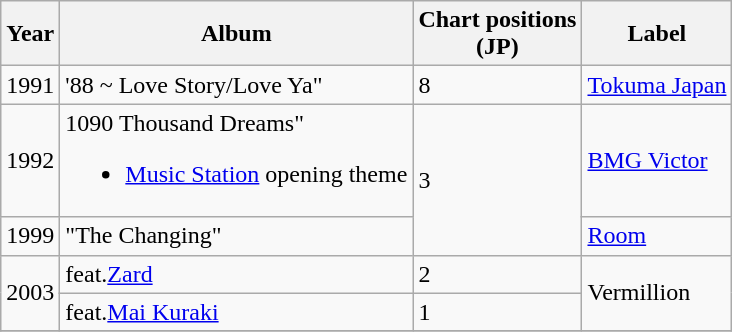<table class="wikitable">
<tr>
<th>Year</th>
<th>Album</th>
<th>Chart positions<br>(JP)</th>
<th>Label</th>
</tr>
<tr>
<td>1991</td>
<td>'88 ~ Love Story/Love Ya"</td>
<td rowspan="1">8</td>
<td rowspan="1"><a href='#'>Tokuma Japan</a></td>
</tr>
<tr>
<td>1992</td>
<td>1090 Thousand Dreams"<br><ul><li><a href='#'>Music Station</a> opening theme</li></ul></td>
<td rowspan="2">3</td>
<td rowspan="1"><a href='#'>BMG Victor</a></td>
</tr>
<tr>
<td>1999</td>
<td>"The Changing"</td>
<td rowspan="1"><a href='#'>Room</a></td>
</tr>
<tr>
<td rowspan="2">2003</td>
<td> feat.<a href='#'>Zard</a></td>
<td rowspan="1">2</td>
<td rowspan="2">Vermillion</td>
</tr>
<tr>
<td> feat.<a href='#'>Mai Kuraki</a></td>
<td rowspan="1">1</td>
</tr>
<tr>
</tr>
</table>
